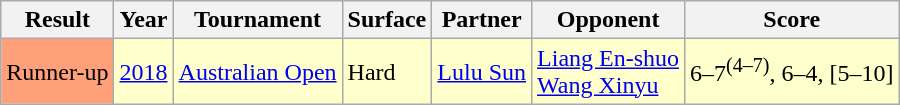<table class="sortable wikitable">
<tr>
<th>Result</th>
<th>Year</th>
<th>Tournament</th>
<th>Surface</th>
<th>Partner</th>
<th>Opponent</th>
<th>Score</th>
</tr>
<tr bgcolor=ffffcc>
<td style="background:#ffa07a;">Runner-up</td>
<td><a href='#'>2018</a></td>
<td><a href='#'>Australian Open</a></td>
<td>Hard</td>
<td> <a href='#'>Lulu Sun</a></td>
<td> <a href='#'>Liang En-shuo</a><br> <a href='#'>Wang Xinyu</a></td>
<td>6–7<sup>(4–7)</sup>, 6–4, [5–10]</td>
</tr>
</table>
